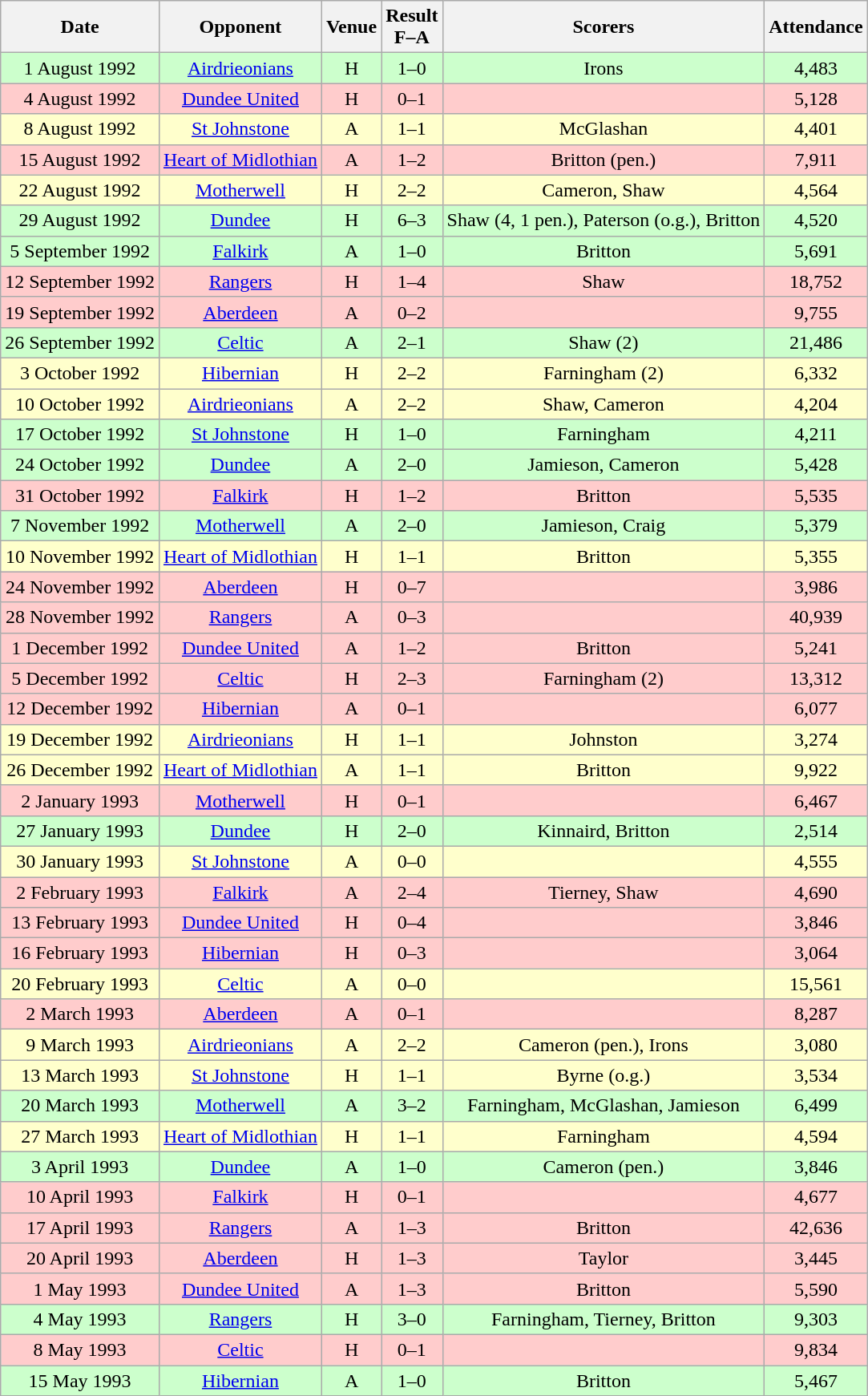<table class="wikitable sortable" style="text-align:center;">
<tr>
<th>Date</th>
<th>Opponent</th>
<th>Venue</th>
<th>Result<br>F–A</th>
<th class=unsortable>Scorers</th>
<th>Attendance</th>
</tr>
<tr bgcolor="#CCFFCC">
<td>1 August 1992</td>
<td><a href='#'>Airdrieonians</a></td>
<td>H</td>
<td>1–0</td>
<td>Irons</td>
<td>4,483</td>
</tr>
<tr bgcolor="#FFCCCC">
<td>4 August 1992</td>
<td><a href='#'>Dundee United</a></td>
<td>H</td>
<td>0–1</td>
<td></td>
<td>5,128</td>
</tr>
<tr bgcolor="#FFFFCC">
<td>8 August 1992</td>
<td><a href='#'>St Johnstone</a></td>
<td>A</td>
<td>1–1</td>
<td>McGlashan</td>
<td>4,401</td>
</tr>
<tr bgcolor="#FFCCCC">
<td>15 August 1992</td>
<td><a href='#'>Heart of Midlothian</a></td>
<td>A</td>
<td>1–2</td>
<td>Britton (pen.)</td>
<td>7,911</td>
</tr>
<tr bgcolor="#FFFFCC">
<td>22 August 1992</td>
<td><a href='#'>Motherwell</a></td>
<td>H</td>
<td>2–2</td>
<td>Cameron, Shaw</td>
<td>4,564</td>
</tr>
<tr bgcolor="#CCFFCC">
<td>29 August 1992</td>
<td><a href='#'>Dundee</a></td>
<td>H</td>
<td>6–3</td>
<td>Shaw (4, 1 pen.), Paterson (o.g.), Britton</td>
<td>4,520</td>
</tr>
<tr bgcolor="#CCFFCC">
<td>5 September 1992</td>
<td><a href='#'>Falkirk</a></td>
<td>A</td>
<td>1–0</td>
<td>Britton</td>
<td>5,691</td>
</tr>
<tr bgcolor="#FFCCCC">
<td>12 September 1992</td>
<td><a href='#'>Rangers</a></td>
<td>H</td>
<td>1–4</td>
<td>Shaw</td>
<td>18,752</td>
</tr>
<tr bgcolor="#FFCCCC">
<td>19 September 1992</td>
<td><a href='#'>Aberdeen</a></td>
<td>A</td>
<td>0–2</td>
<td></td>
<td>9,755</td>
</tr>
<tr bgcolor="#CCFFCC">
<td>26 September 1992</td>
<td><a href='#'>Celtic</a></td>
<td>A</td>
<td>2–1</td>
<td>Shaw (2)</td>
<td>21,486</td>
</tr>
<tr bgcolor="#FFFFCC">
<td>3 October 1992</td>
<td><a href='#'>Hibernian</a></td>
<td>H</td>
<td>2–2</td>
<td>Farningham (2)</td>
<td>6,332</td>
</tr>
<tr bgcolor="#FFFFCC">
<td>10 October 1992</td>
<td><a href='#'>Airdrieonians</a></td>
<td>A</td>
<td>2–2</td>
<td>Shaw, Cameron</td>
<td>4,204</td>
</tr>
<tr bgcolor="#CCFFCC">
<td>17 October 1992</td>
<td><a href='#'>St Johnstone</a></td>
<td>H</td>
<td>1–0</td>
<td>Farningham</td>
<td>4,211</td>
</tr>
<tr bgcolor="#CCFFCC">
<td>24 October 1992</td>
<td><a href='#'>Dundee</a></td>
<td>A</td>
<td>2–0</td>
<td>Jamieson, Cameron</td>
<td>5,428</td>
</tr>
<tr bgcolor="#FFCCCC">
<td>31 October 1992</td>
<td><a href='#'>Falkirk</a></td>
<td>H</td>
<td>1–2</td>
<td>Britton</td>
<td>5,535</td>
</tr>
<tr bgcolor="#CCFFCC">
<td>7 November 1992</td>
<td><a href='#'>Motherwell</a></td>
<td>A</td>
<td>2–0</td>
<td>Jamieson, Craig</td>
<td>5,379</td>
</tr>
<tr bgcolor="#FFFFCC">
<td>10 November 1992</td>
<td><a href='#'>Heart of Midlothian</a></td>
<td>H</td>
<td>1–1</td>
<td>Britton</td>
<td>5,355</td>
</tr>
<tr bgcolor="#FFCCCC">
<td>24 November 1992</td>
<td><a href='#'>Aberdeen</a></td>
<td>H</td>
<td>0–7</td>
<td></td>
<td>3,986</td>
</tr>
<tr bgcolor="#FFCCCC">
<td>28 November 1992</td>
<td><a href='#'>Rangers</a></td>
<td>A</td>
<td>0–3</td>
<td></td>
<td>40,939</td>
</tr>
<tr bgcolor="#FFCCCC">
<td>1 December 1992</td>
<td><a href='#'>Dundee United</a></td>
<td>A</td>
<td>1–2</td>
<td>Britton</td>
<td>5,241</td>
</tr>
<tr bgcolor="#FFCCCC">
<td>5 December 1992</td>
<td><a href='#'>Celtic</a></td>
<td>H</td>
<td>2–3</td>
<td>Farningham (2)</td>
<td>13,312</td>
</tr>
<tr bgcolor="#FFCCCC">
<td>12 December 1992</td>
<td><a href='#'>Hibernian</a></td>
<td>A</td>
<td>0–1</td>
<td></td>
<td>6,077</td>
</tr>
<tr bgcolor="#FFFFCC">
<td>19 December 1992</td>
<td><a href='#'>Airdrieonians</a></td>
<td>H</td>
<td>1–1</td>
<td>Johnston</td>
<td>3,274</td>
</tr>
<tr bgcolor="#FFFFCC">
<td>26 December 1992</td>
<td><a href='#'>Heart of Midlothian</a></td>
<td>A</td>
<td>1–1</td>
<td>Britton</td>
<td>9,922</td>
</tr>
<tr bgcolor="#FFCCCC">
<td>2 January 1993</td>
<td><a href='#'>Motherwell</a></td>
<td>H</td>
<td>0–1</td>
<td></td>
<td>6,467</td>
</tr>
<tr bgcolor="#CCFFCC">
<td>27 January 1993</td>
<td><a href='#'>Dundee</a></td>
<td>H</td>
<td>2–0</td>
<td>Kinnaird, Britton</td>
<td>2,514</td>
</tr>
<tr bgcolor="#FFFFCC">
<td>30 January 1993</td>
<td><a href='#'>St Johnstone</a></td>
<td>A</td>
<td>0–0</td>
<td></td>
<td>4,555</td>
</tr>
<tr bgcolor="#FFCCCC">
<td>2 February 1993</td>
<td><a href='#'>Falkirk</a></td>
<td>A</td>
<td>2–4</td>
<td>Tierney, Shaw</td>
<td>4,690</td>
</tr>
<tr bgcolor="#FFCCCC">
<td>13 February 1993</td>
<td><a href='#'>Dundee United</a></td>
<td>H</td>
<td>0–4</td>
<td></td>
<td>3,846</td>
</tr>
<tr bgcolor="#FFCCCC">
<td>16 February 1993</td>
<td><a href='#'>Hibernian</a></td>
<td>H</td>
<td>0–3</td>
<td></td>
<td>3,064</td>
</tr>
<tr bgcolor="#FFFFCC">
<td>20 February 1993</td>
<td><a href='#'>Celtic</a></td>
<td>A</td>
<td>0–0</td>
<td></td>
<td>15,561</td>
</tr>
<tr bgcolor="#FFCCCC">
<td>2 March 1993</td>
<td><a href='#'>Aberdeen</a></td>
<td>A</td>
<td>0–1</td>
<td></td>
<td>8,287</td>
</tr>
<tr bgcolor="#FFFFCC">
<td>9 March 1993</td>
<td><a href='#'>Airdrieonians</a></td>
<td>A</td>
<td>2–2</td>
<td>Cameron (pen.), Irons</td>
<td>3,080</td>
</tr>
<tr bgcolor="#FFFFCC">
<td>13 March 1993</td>
<td><a href='#'>St Johnstone</a></td>
<td>H</td>
<td>1–1</td>
<td>Byrne (o.g.)</td>
<td>3,534</td>
</tr>
<tr bgcolor="#CCFFCC">
<td>20 March 1993</td>
<td><a href='#'>Motherwell</a></td>
<td>A</td>
<td>3–2</td>
<td>Farningham, McGlashan, Jamieson</td>
<td>6,499</td>
</tr>
<tr bgcolor="#FFFFCC">
<td>27 March 1993</td>
<td><a href='#'>Heart of Midlothian</a></td>
<td>H</td>
<td>1–1</td>
<td>Farningham</td>
<td>4,594</td>
</tr>
<tr bgcolor="#CCFFCC">
<td>3 April 1993</td>
<td><a href='#'>Dundee</a></td>
<td>A</td>
<td>1–0</td>
<td>Cameron (pen.)</td>
<td>3,846</td>
</tr>
<tr bgcolor="#FFCCCC">
<td>10 April 1993</td>
<td><a href='#'>Falkirk</a></td>
<td>H</td>
<td>0–1</td>
<td></td>
<td>4,677</td>
</tr>
<tr bgcolor="#FFCCCC">
<td>17 April 1993</td>
<td><a href='#'>Rangers</a></td>
<td>A</td>
<td>1–3</td>
<td>Britton</td>
<td>42,636</td>
</tr>
<tr bgcolor="#FFCCCC">
<td>20 April 1993</td>
<td><a href='#'>Aberdeen</a></td>
<td>H</td>
<td>1–3</td>
<td>Taylor</td>
<td>3,445</td>
</tr>
<tr bgcolor="#FFCCCC">
<td>1 May 1993</td>
<td><a href='#'>Dundee United</a></td>
<td>A</td>
<td>1–3</td>
<td>Britton</td>
<td>5,590</td>
</tr>
<tr bgcolor="#CCFFCC">
<td>4 May 1993</td>
<td><a href='#'>Rangers</a></td>
<td>H</td>
<td>3–0</td>
<td>Farningham, Tierney, Britton</td>
<td>9,303</td>
</tr>
<tr bgcolor="#FFCCCC">
<td>8 May 1993</td>
<td><a href='#'>Celtic</a></td>
<td>H</td>
<td>0–1</td>
<td></td>
<td>9,834</td>
</tr>
<tr bgcolor="#CCFFCC">
<td>15 May 1993</td>
<td><a href='#'>Hibernian</a></td>
<td>A</td>
<td>1–0</td>
<td>Britton</td>
<td>5,467</td>
</tr>
</table>
